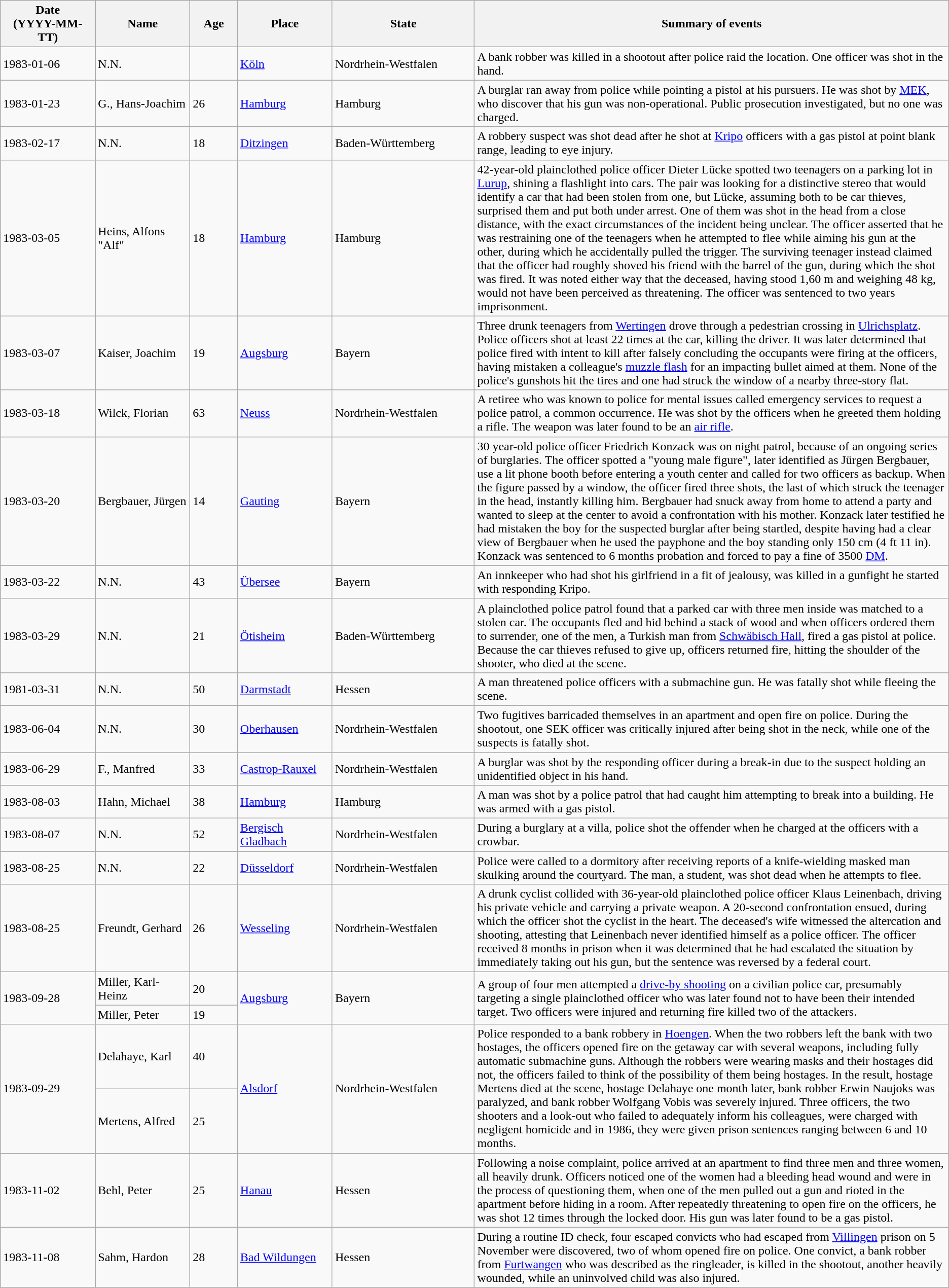<table class="wikitable sortable static-row-numbers static-row-header-text">
<tr>
<th style="width:10%;">Date<br>(YYYY-MM-TT)</th>
<th style="width:10%;">Name</th>
<th style="width:5%;">Age</th>
<th style="width:10%;">Place</th>
<th style="width:15%;">State</th>
<th style="width:50%;">Summary of events</th>
</tr>
<tr>
<td>1983-01-06</td>
<td>N.N.</td>
<td></td>
<td><a href='#'>Köln</a></td>
<td>Nordrhein-Westfalen</td>
<td>A bank robber was killed in a shootout after police raid the location. One officer was shot in the hand.</td>
</tr>
<tr>
<td>1983-01-23</td>
<td>G., Hans-Joachim</td>
<td>26</td>
<td><a href='#'>Hamburg</a></td>
<td>Hamburg</td>
<td>A burglar ran away from police while pointing a pistol at his pursuers. He was shot by <a href='#'>MEK</a>, who discover that his gun was non-operational. Public prosecution investigated, but no one was charged.</td>
</tr>
<tr>
<td>1983-02-17</td>
<td>N.N.</td>
<td>18</td>
<td><a href='#'>Ditzingen</a></td>
<td>Baden-Württemberg</td>
<td>A robbery suspect was shot dead after he shot at <a href='#'>Kripo</a> officers with a gas pistol at point blank range, leading to eye injury.</td>
</tr>
<tr>
<td>1983-03-05</td>
<td>Heins, Alfons "Alf"</td>
<td>18</td>
<td><a href='#'>Hamburg</a></td>
<td>Hamburg</td>
<td>42-year-old plainclothed police officer Dieter Lücke spotted two teenagers on a parking lot in <a href='#'>Lurup</a>, shining a flashlight into cars. The pair was looking for a distinctive stereo that would identify a car that had been stolen from one, but Lücke, assuming both to be car thieves, surprised them and put both under arrest. One of them was shot in the head from a close distance, with the exact circumstances of the incident being unclear. The officer asserted that he was restraining one of the teenagers when he attempted to flee while aiming his gun at the other, during which he accidentally pulled the trigger. The surviving teenager instead claimed that the officer had roughly shoved his friend with the barrel of the gun, during which the shot was fired. It was noted either way that the deceased, having stood 1,60 m and weighing 48 kg, would not have been perceived as threatening. The officer was sentenced to two years imprisonment.</td>
</tr>
<tr>
<td>1983-03-07</td>
<td>Kaiser, Joachim</td>
<td>19</td>
<td><a href='#'>Augsburg</a></td>
<td>Bayern</td>
<td>Three drunk teenagers from <a href='#'>Wertingen</a> drove through a pedestrian crossing in <a href='#'>Ulrichsplatz</a>. Police officers shot at least 22 times at the car, killing the driver. It was later determined that police fired with intent to kill after falsely concluding the occupants were firing at the officers, having mistaken a colleague's <a href='#'>muzzle flash</a> for an impacting bullet aimed at them. None of the police's gunshots hit the tires and one had struck the window of a nearby three-story flat.</td>
</tr>
<tr>
<td>1983-03-18</td>
<td>Wilck, Florian</td>
<td>63</td>
<td><a href='#'>Neuss</a></td>
<td>Nordrhein-Westfalen</td>
<td>A retiree who was known to police for mental issues called emergency services to request a police patrol, a common occurrence. He was shot by the officers when he greeted them holding a rifle. The weapon was later found to be an <a href='#'>air rifle</a>.</td>
</tr>
<tr>
<td>1983-03-20</td>
<td>Bergbauer, Jürgen</td>
<td>14</td>
<td><a href='#'>Gauting</a></td>
<td>Bayern</td>
<td>30 year-old police officer Friedrich Konzack was on night patrol, because of an ongoing series of burglaries. The officer spotted a "young male figure", later identified as Jürgen Bergbauer, use a lit phone booth before entering a youth center and called for two officers as backup. When the figure passed by a window, the officer fired three shots, the last of which struck the teenager in the head, instantly killing him. Bergbauer had snuck away from home to attend a party and wanted to sleep at the center to avoid a confrontation with his mother. Konzack later testified he had mistaken the boy for the suspected burglar after being startled, despite having had a clear view of Bergbauer when he used the payphone and the boy standing only 150 cm (4 ft 11 in). Konzack was sentenced to 6 months probation and forced to pay a fine of 3500 <a href='#'>DM</a>.</td>
</tr>
<tr>
<td>1983-03-22</td>
<td>N.N.</td>
<td>43</td>
<td><a href='#'>Übersee</a></td>
<td>Bayern</td>
<td>An innkeeper who had shot his girlfriend in a fit of jealousy, was killed in a gunfight he started with responding Kripo.</td>
</tr>
<tr>
<td>1983-03-29</td>
<td>N.N.</td>
<td>21</td>
<td><a href='#'>Ötisheim</a></td>
<td>Baden-Württemberg</td>
<td>A plainclothed police patrol found that a parked car with three men inside was matched to a stolen car. The occupants fled and hid behind a stack of wood and when officers ordered them to surrender, one of the men, a Turkish man from <a href='#'>Schwäbisch Hall</a>, fired a gas pistol at police. Because the car thieves refused to give up, officers returned fire, hitting the shoulder of the shooter, who died at the scene.</td>
</tr>
<tr>
<td>1981-03-31</td>
<td>N.N.</td>
<td>50</td>
<td><a href='#'>Darmstadt</a></td>
<td>Hessen</td>
<td>A man threatened police officers with a submachine gun. He was fatally shot while fleeing the scene.</td>
</tr>
<tr>
<td>1983-06-04</td>
<td>N.N.</td>
<td>30</td>
<td><a href='#'>Oberhausen</a></td>
<td>Nordrhein-Westfalen</td>
<td>Two fugitives barricaded themselves in an apartment and open fire on police. During the shootout, one SEK officer was critically injured after being shot in the neck, while one of the suspects is fatally shot.</td>
</tr>
<tr>
<td>1983-06-29</td>
<td>F., Manfred</td>
<td>33</td>
<td><a href='#'>Castrop-Rauxel</a></td>
<td>Nordrhein-Westfalen</td>
<td>A burglar was shot by the responding officer during a break-in due to the suspect holding an unidentified object in his hand.</td>
</tr>
<tr>
<td>1983-08-03</td>
<td>Hahn, Michael</td>
<td>38</td>
<td><a href='#'>Hamburg</a></td>
<td>Hamburg</td>
<td>A man was shot by a police patrol that had caught him attempting to break into a building. He was armed with a gas pistol.</td>
</tr>
<tr>
<td>1983-08-07</td>
<td>N.N.</td>
<td>52</td>
<td><a href='#'>Bergisch Gladbach</a></td>
<td>Nordrhein-Westfalen</td>
<td>During a burglary at a villa, police shot the offender when he charged at the officers with a crowbar.</td>
</tr>
<tr>
<td>1983-08-25</td>
<td>N.N.</td>
<td>22</td>
<td><a href='#'>Düsseldorf</a></td>
<td>Nordrhein-Westfalen</td>
<td>Police were called to a dormitory after receiving reports of a knife-wielding masked man skulking around the courtyard. The man, a student, was shot dead when he attempts to flee.</td>
</tr>
<tr>
<td>1983-08-25</td>
<td>Freundt, Gerhard</td>
<td>26</td>
<td><a href='#'>Wesseling</a></td>
<td>Nordrhein-Westfalen</td>
<td>A drunk cyclist collided with 36-year-old plainclothed police officer Klaus Leinenbach, driving his private vehicle and carrying a private weapon. A 20-second confrontation ensued, during which the officer shot the cyclist in the heart. The deceased's wife witnessed the altercation and shooting, attesting that Leinenbach never identified himself as a police officer. The officer received 8 months in prison when it was determined that he had escalated the situation by immediately taking out his gun, but the sentence was reversed by a federal court.</td>
</tr>
<tr>
<td rowspan=2>1983-09-28</td>
<td>Miller, Karl-Heinz</td>
<td>20</td>
<td rowspan=2><a href='#'>Augsburg</a></td>
<td rowspan=2>Bayern</td>
<td rowspan="2">A group of four men attempted a <a href='#'>drive-by shooting</a> on a civilian police car, presumably targeting a single plainclothed officer who was later found not to have been their intended target. Two officers were injured and returning fire killed two of the attackers.</td>
</tr>
<tr>
<td>Miller, Peter</td>
<td>19</td>
</tr>
<tr>
<td rowspan=2>1983-09-29</td>
<td>Delahaye, Karl</td>
<td>40</td>
<td rowspan=2><a href='#'>Alsdorf</a></td>
<td rowspan=2>Nordrhein-Westfalen</td>
<td rowspan="2">Police responded to a bank robbery in <a href='#'>Hoengen</a>. When the two robbers left the bank with two hostages, the officers opened fire on the getaway car with several weapons, including fully automatic submachine guns. Although the robbers were wearing masks and their hostages did not, the officers failed to think of the possibility of them being hostages. In the result, hostage Mertens died at the scene, hostage Delahaye one month later, bank robber Erwin Naujoks was paralyzed, and bank robber Wolfgang Vobis was severely injured. Three officers, the two shooters and a look-out who failed to adequately inform his colleagues, were charged with negligent homicide and in 1986, they were given prison sentences ranging between 6 and 10 months.</td>
</tr>
<tr>
<td>Mertens, Alfred</td>
<td>25</td>
</tr>
<tr>
<td>1983-11-02</td>
<td>Behl, Peter</td>
<td>25</td>
<td><a href='#'>Hanau</a></td>
<td>Hessen</td>
<td>Following a noise complaint, police arrived at an apartment to find three men and three women, all heavily drunk. Officers noticed one of the women had a bleeding head wound and were in the process of questioning them, when one of the men pulled out a gun and rioted in the apartment before hiding in a room. After repeatedly threatening to open fire on the officers, he was shot 12 times through the locked door. His gun was later found to be a gas pistol.</td>
</tr>
<tr>
<td>1983-11-08</td>
<td>Sahm, Hardon</td>
<td>28</td>
<td><a href='#'>Bad Wildungen</a></td>
<td>Hessen</td>
<td>During a routine ID check, four escaped convicts who had escaped from <a href='#'>Villingen</a> prison on 5 November were discovered, two of whom opened fire on police. One convict, a bank robber from <a href='#'>Furtwangen</a> who was described as the ringleader, is killed in the shootout, another heavily wounded, while an uninvolved child was also injured.</td>
</tr>
</table>
